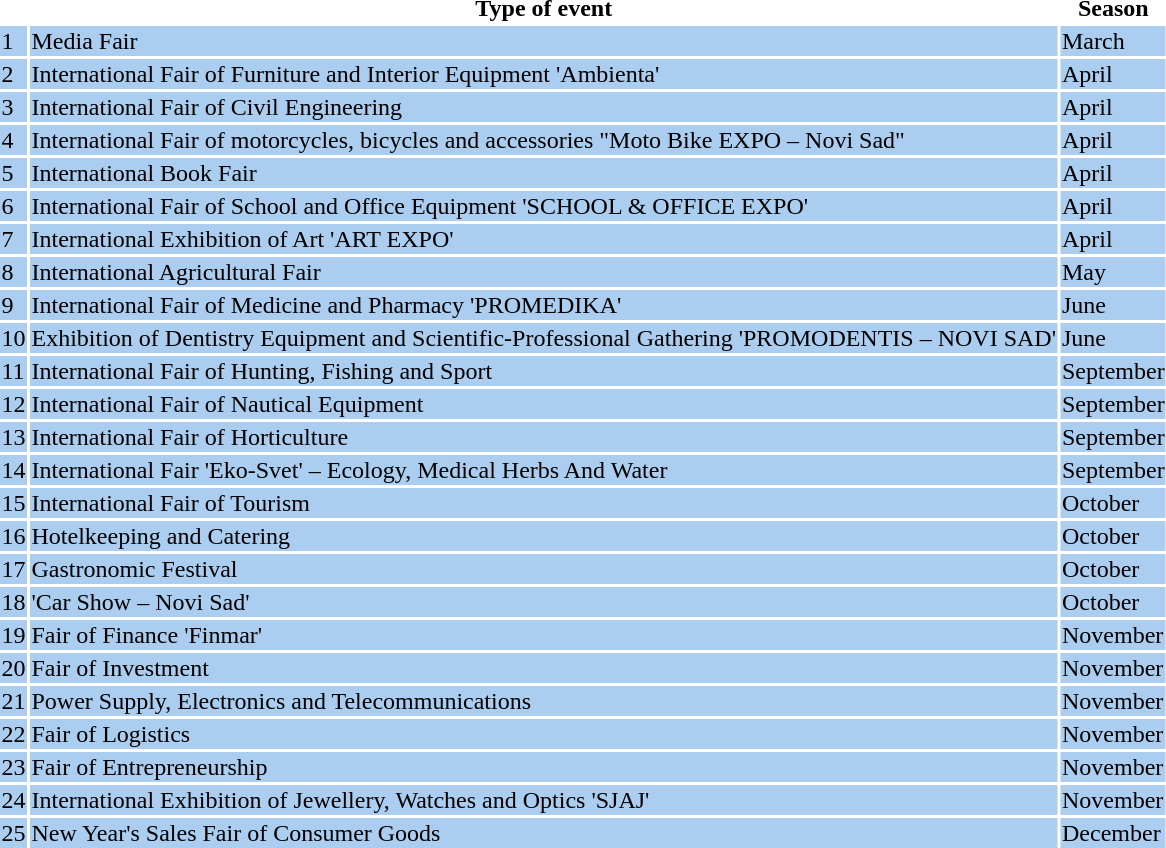<table>
<tr>
<th></th>
<th>Type of event</th>
<th>Season</th>
</tr>
<tr --- bgcolor=#ABCDEF>
<td>1</td>
<td>Media Fair</td>
<td>March</td>
</tr>
<tr --- bgcolor=#ABCDEF>
<td>2</td>
<td>International Fair of Furniture and Interior Equipment 'Ambienta'</td>
<td>April</td>
</tr>
<tr --- bgcolor=#ABCDEF>
<td>3</td>
<td>International Fair of Civil Engineering</td>
<td>April</td>
</tr>
<tr --- bgcolor=#ABCDEF>
<td>4</td>
<td>International Fair of motorcycles, bicycles and accessories "Moto Bike EXPO – Novi Sad"</td>
<td>April</td>
</tr>
<tr --- bgcolor=#ABCDEF>
<td>5</td>
<td>International Book Fair</td>
<td>April</td>
</tr>
<tr --- bgcolor=#ABCDEF>
<td>6</td>
<td>International Fair of School and Office Equipment 'SCHOOL & OFFICE EXPO'</td>
<td>April</td>
</tr>
<tr --- bgcolor=#ABCDEF>
<td>7</td>
<td>International Exhibition of Art 'ART EXPO'</td>
<td>April</td>
</tr>
<tr --- bgcolor=#ABCDEF>
<td>8</td>
<td>International Agricultural Fair</td>
<td>May</td>
</tr>
<tr --- bgcolor=#ABCDEF>
<td>9</td>
<td>International Fair of Medicine and Pharmacy 'PROMEDIKA'</td>
<td>June</td>
</tr>
<tr --- bgcolor=#ABCDEF>
<td>10</td>
<td>Exhibition of Dentistry Equipment and Scientific-Professional Gathering 'PROMODENTIS – NOVI SAD'</td>
<td>June</td>
</tr>
<tr --- bgcolor=#ABCDEF>
<td>11</td>
<td>International Fair of Hunting, Fishing and Sport</td>
<td>September</td>
</tr>
<tr --- bgcolor=#ABCDEF>
<td>12</td>
<td>International Fair of Nautical Equipment</td>
<td>September</td>
</tr>
<tr --- bgcolor=#ABCDEF>
<td>13</td>
<td>International Fair of Horticulture</td>
<td>September</td>
</tr>
<tr --- bgcolor=#ABCDEF>
<td>14</td>
<td>International Fair 'Eko-Svet' – Ecology, Medical Herbs And Water</td>
<td>September</td>
</tr>
<tr --- bgcolor=#ABCDEF>
<td>15</td>
<td>International Fair of Tourism</td>
<td>October</td>
</tr>
<tr --- bgcolor=#ABCDEF>
<td>16</td>
<td>Hotelkeeping and Catering</td>
<td>October</td>
</tr>
<tr --- bgcolor=#ABCDEF>
<td>17</td>
<td>Gastronomic Festival</td>
<td>October</td>
</tr>
<tr --- bgcolor=#ABCDEF>
<td>18</td>
<td>'Car Show – Novi Sad'</td>
<td>October</td>
</tr>
<tr --- bgcolor=#ABCDEF>
<td>19</td>
<td>Fair of Finance 'Finmar'</td>
<td>November</td>
</tr>
<tr --- bgcolor=#ABCDEF>
<td>20</td>
<td>Fair of Investment</td>
<td>November</td>
</tr>
<tr --- bgcolor=#ABCDEF>
<td>21</td>
<td>Power Supply, Electronics and Telecommunications</td>
<td>November</td>
</tr>
<tr --- bgcolor=#ABCDEF>
<td>22</td>
<td>Fair of Logistics</td>
<td>November</td>
</tr>
<tr --- bgcolor=#ABCDEF>
<td>23</td>
<td>Fair of Entrepreneurship</td>
<td>November</td>
</tr>
<tr --- bgcolor=#ABCDEF>
<td>24</td>
<td>International Exhibition of Jewellery, Watches and Optics 'SJAJ'</td>
<td>November</td>
</tr>
<tr --- bgcolor=#ABCDEF>
<td>25</td>
<td>New Year's Sales Fair of Consumer Goods</td>
<td>December</td>
</tr>
</table>
